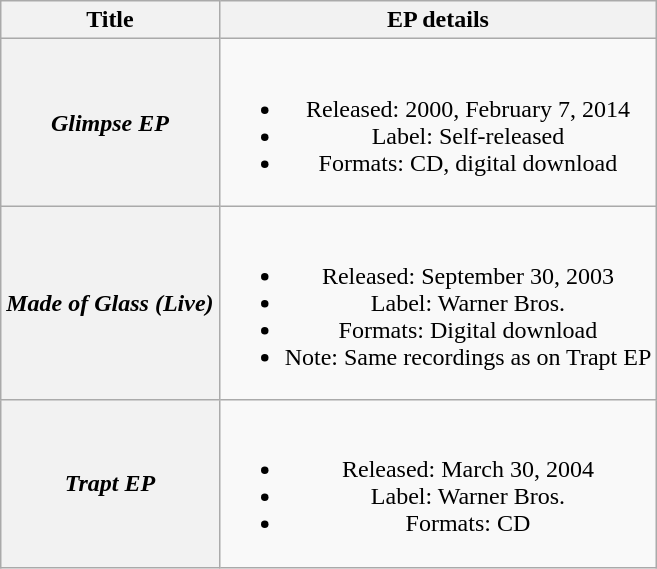<table class="wikitable plainrowheaders" style="text-align:center;">
<tr>
<th scope="col">Title</th>
<th scope="col">EP details</th>
</tr>
<tr>
<th scope="row"><em>Glimpse EP</em></th>
<td><br><ul><li>Released: 2000, February 7, 2014 </li><li>Label: Self-released</li><li>Formats: CD, digital download </li></ul></td>
</tr>
<tr>
<th scope="row"><em>Made of Glass (Live)</em></th>
<td><br><ul><li>Released: September 30, 2003</li><li>Label: Warner Bros.</li><li>Formats: Digital download</li><li>Note: Same recordings as on Trapt EP</li></ul></td>
</tr>
<tr>
<th scope="row"><em>Trapt EP</em></th>
<td><br><ul><li>Released: March 30, 2004</li><li>Label: Warner Bros.</li><li>Formats: CD</li></ul></td>
</tr>
</table>
